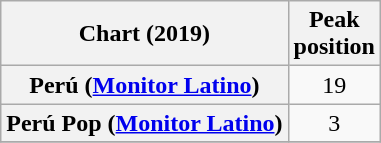<table class="wikitable sortable plainrowheaders" style="text-align:center">
<tr>
<th scope="col">Chart (2019)</th>
<th scope="col">Peak<br> position</th>
</tr>
<tr>
<th scope="row">Perú (<a href='#'>Monitor Latino</a>)</th>
<td>19</td>
</tr>
<tr>
<th scope="row">Perú Pop (<a href='#'>Monitor Latino</a>)</th>
<td>3</td>
</tr>
<tr>
</tr>
</table>
